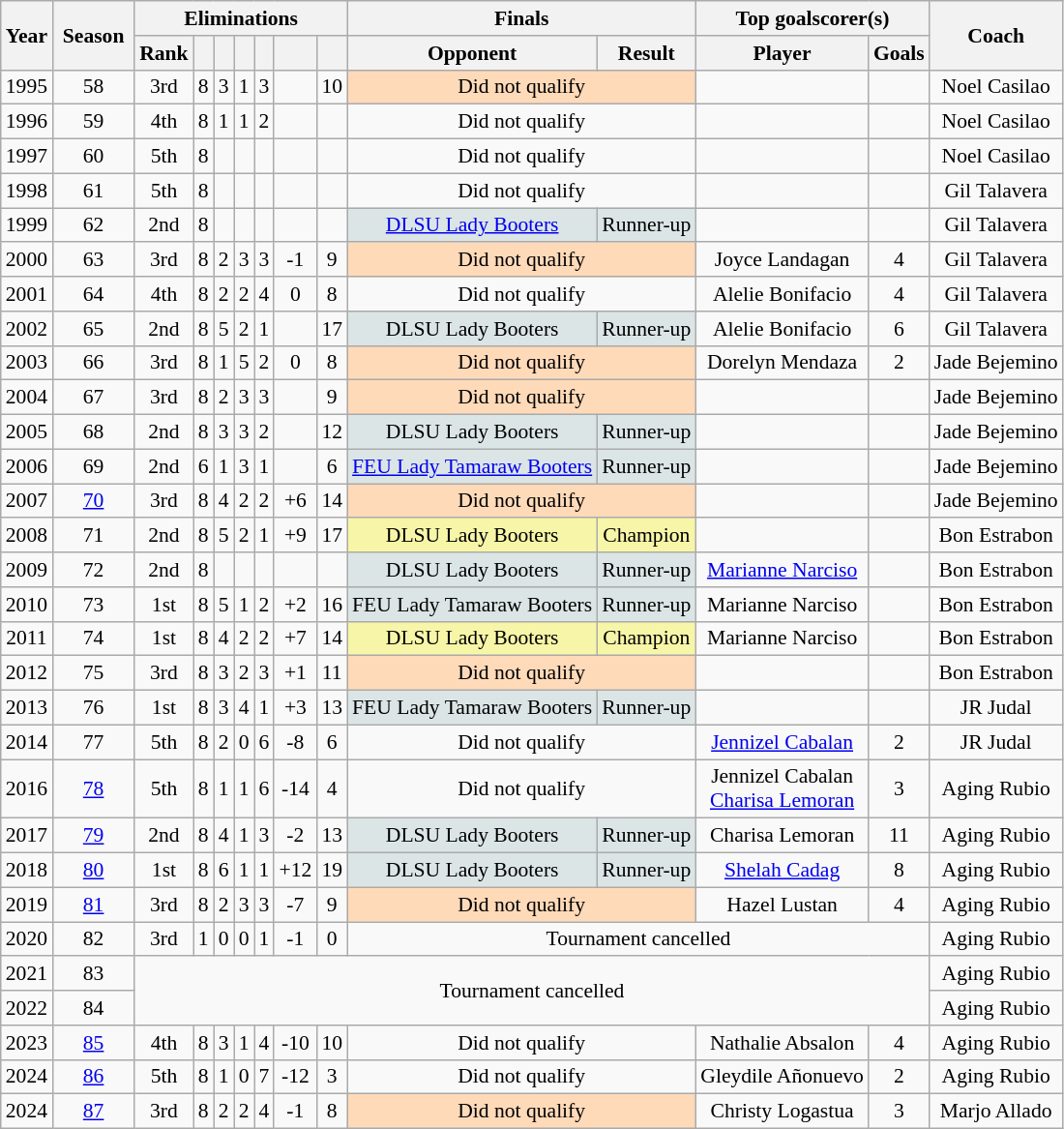<table class=wikitable style="text-align:center; font-size:90%;">
<tr>
<th rowspan=2>Year</th>
<th width=50px rowspan=2>Season</th>
<th colspan=7>Eliminations</th>
<th colspan=2>Finals</th>
<th colspan=2>Top goalscorer(s)</th>
<th rowspan=2>Coach</th>
</tr>
<tr>
<th>Rank</th>
<th></th>
<th></th>
<th></th>
<th></th>
<th></th>
<th></th>
<th>Opponent</th>
<th>Result</th>
<th>Player</th>
<th>Goals</th>
</tr>
<tr>
<td>1995</td>
<td>58</td>
<td>3rd</td>
<td>8</td>
<td>3</td>
<td>1</td>
<td>3</td>
<td></td>
<td>10</td>
<td colspan=2 bgcolor=#FFDAB9>Did not qualify</td>
<td></td>
<td></td>
<td>Noel Casilao</td>
</tr>
<tr>
<td>1996</td>
<td>59</td>
<td>4th</td>
<td>8</td>
<td>1</td>
<td>1</td>
<td>2</td>
<td></td>
<td></td>
<td colspan=2>Did not qualify</td>
<td></td>
<td></td>
<td>Noel Casilao</td>
</tr>
<tr>
<td>1997</td>
<td>60</td>
<td>5th</td>
<td>8</td>
<td></td>
<td></td>
<td></td>
<td></td>
<td></td>
<td colspan=2>Did not qualify</td>
<td></td>
<td></td>
<td>Noel Casilao</td>
</tr>
<tr>
<td>1998</td>
<td>61</td>
<td>5th</td>
<td>8</td>
<td></td>
<td></td>
<td></td>
<td></td>
<td></td>
<td colspan=2>Did not qualify</td>
<td></td>
<td></td>
<td>Gil Talavera</td>
</tr>
<tr>
<td>1999</td>
<td>62</td>
<td>2nd</td>
<td>8</td>
<td></td>
<td></td>
<td></td>
<td></td>
<td></td>
<td bgcolor=#DCE5E5><a href='#'>DLSU Lady Booters</a></td>
<td bgcolor=#DCE5E5>Runner-up</td>
<td></td>
<td></td>
<td>Gil Talavera</td>
</tr>
<tr>
<td>2000</td>
<td>63</td>
<td>3rd</td>
<td>8</td>
<td>2</td>
<td>3</td>
<td>3</td>
<td>-1</td>
<td>9</td>
<td colspan=2 bgcolor=#FFDAB9>Did not qualify</td>
<td>Joyce Landagan</td>
<td>4</td>
<td>Gil Talavera</td>
</tr>
<tr>
<td>2001</td>
<td>64</td>
<td>4th</td>
<td>8</td>
<td>2</td>
<td>2</td>
<td>4</td>
<td>0</td>
<td>8</td>
<td colspan=2>Did not qualify</td>
<td>Alelie Bonifacio</td>
<td>4</td>
<td>Gil Talavera</td>
</tr>
<tr>
<td>2002</td>
<td>65</td>
<td>2nd</td>
<td>8</td>
<td>5</td>
<td>2</td>
<td>1</td>
<td></td>
<td>17</td>
<td bgcolor=#DCE5E5>DLSU Lady Booters</td>
<td bgcolor=#DCE5E5>Runner-up</td>
<td>Alelie Bonifacio</td>
<td>6</td>
<td>Gil Talavera</td>
</tr>
<tr>
<td>2003</td>
<td>66</td>
<td>3rd</td>
<td>8</td>
<td>1</td>
<td>5</td>
<td>2</td>
<td>0</td>
<td>8</td>
<td colspan=2 bgcolor=#FFDAB9>Did not qualify</td>
<td>Dorelyn Mendaza</td>
<td>2</td>
<td>Jade Bejemino</td>
</tr>
<tr>
<td>2004</td>
<td>67</td>
<td>3rd</td>
<td>8</td>
<td>2</td>
<td>3</td>
<td>3</td>
<td></td>
<td>9</td>
<td colspan=2 bgcolor=#FFDAB9>Did not qualify</td>
<td></td>
<td></td>
<td>Jade Bejemino</td>
</tr>
<tr>
<td>2005</td>
<td>68</td>
<td>2nd</td>
<td>8</td>
<td>3</td>
<td>3</td>
<td>2</td>
<td></td>
<td>12</td>
<td bgcolor=#DCE5E5>DLSU Lady Booters</td>
<td bgcolor=#DCE5E5>Runner-up</td>
<td></td>
<td></td>
<td>Jade Bejemino</td>
</tr>
<tr>
<td>2006</td>
<td>69</td>
<td>2nd</td>
<td>6</td>
<td>1</td>
<td>3</td>
<td>1</td>
<td></td>
<td>6</td>
<td bgcolor=#DCE5E5><a href='#'>FEU Lady Tamaraw Booters</a></td>
<td bgcolor=#DCE5E5>Runner-up</td>
<td></td>
<td></td>
<td>Jade Bejemino</td>
</tr>
<tr>
<td>2007</td>
<td><a href='#'>70</a></td>
<td>3rd</td>
<td>8</td>
<td>4</td>
<td>2</td>
<td>2</td>
<td>+6</td>
<td>14</td>
<td colspan=2 bgcolor=#FFDAB9>Did not qualify</td>
<td></td>
<td></td>
<td>Jade Bejemino</td>
</tr>
<tr>
<td>2008</td>
<td>71</td>
<td>2nd</td>
<td>8</td>
<td>5</td>
<td>2</td>
<td>1</td>
<td>+9</td>
<td>17</td>
<td bgcolor=#F7F6A8>DLSU Lady Booters</td>
<td bgcolor=#F7F6A8>Champion</td>
<td></td>
<td></td>
<td>Bon Estrabon</td>
</tr>
<tr>
<td>2009</td>
<td>72</td>
<td>2nd</td>
<td>8</td>
<td></td>
<td></td>
<td></td>
<td></td>
<td></td>
<td bgcolor=#DCE5E5>DLSU Lady Booters</td>
<td bgcolor=#DCE5E5>Runner-up</td>
<td><a href='#'>Marianne Narciso</a></td>
<td></td>
<td>Bon Estrabon</td>
</tr>
<tr>
<td>2010</td>
<td>73</td>
<td>1st</td>
<td>8</td>
<td>5</td>
<td>1</td>
<td>2</td>
<td>+2</td>
<td>16</td>
<td bgcolor=#DCE5E5>FEU Lady Tamaraw Booters</td>
<td bgcolor=#DCE5E5>Runner-up</td>
<td>Marianne Narciso</td>
<td></td>
<td>Bon Estrabon</td>
</tr>
<tr>
<td>2011</td>
<td>74</td>
<td>1st</td>
<td>8</td>
<td>4</td>
<td>2</td>
<td>2</td>
<td>+7</td>
<td>14</td>
<td bgcolor=#F7F6A8>DLSU Lady Booters</td>
<td bgcolor=#F7F6A8>Champion</td>
<td>Marianne Narciso</td>
<td></td>
<td>Bon Estrabon</td>
</tr>
<tr>
<td>2012</td>
<td>75</td>
<td>3rd</td>
<td>8</td>
<td>3</td>
<td>2</td>
<td>3</td>
<td>+1</td>
<td>11</td>
<td colspan=2 bgcolor=#FFDAB9>Did not qualify</td>
<td></td>
<td></td>
<td>Bon Estrabon</td>
</tr>
<tr>
<td>2013</td>
<td>76</td>
<td>1st</td>
<td>8</td>
<td>3</td>
<td>4</td>
<td>1</td>
<td>+3</td>
<td>13</td>
<td bgcolor=#DCE5E5>FEU Lady Tamaraw Booters</td>
<td bgcolor=#DCE5E5>Runner-up</td>
<td></td>
<td></td>
<td>JR Judal</td>
</tr>
<tr>
<td>2014</td>
<td>77</td>
<td>5th</td>
<td>8</td>
<td>2</td>
<td>0</td>
<td>6</td>
<td>-8</td>
<td>6</td>
<td colspan=2>Did not qualify</td>
<td><a href='#'>Jennizel Cabalan</a></td>
<td>2</td>
<td>JR Judal</td>
</tr>
<tr>
<td>2016</td>
<td><a href='#'>78</a></td>
<td>5th</td>
<td>8</td>
<td>1</td>
<td>1</td>
<td>6</td>
<td>-14</td>
<td>4</td>
<td colspan=2>Did not qualify</td>
<td>Jennizel Cabalan <br> <a href='#'>Charisa Lemoran</a></td>
<td>3</td>
<td>Aging Rubio</td>
</tr>
<tr>
<td>2017</td>
<td><a href='#'>79</a></td>
<td>2nd</td>
<td>8</td>
<td>4</td>
<td>1</td>
<td>3</td>
<td>-2</td>
<td>13</td>
<td bgcolor=#DCE5E5>DLSU Lady Booters</td>
<td bgcolor=#DCE5E5>Runner-up</td>
<td>Charisa Lemoran</td>
<td>11</td>
<td>Aging Rubio</td>
</tr>
<tr>
<td>2018</td>
<td><a href='#'>80</a></td>
<td>1st</td>
<td>8</td>
<td>6</td>
<td>1</td>
<td>1</td>
<td>+12</td>
<td>19</td>
<td bgcolor=#DCE5E5>DLSU Lady Booters</td>
<td bgcolor=#DCE5E5>Runner-up</td>
<td><a href='#'>Shelah Cadag</a></td>
<td>8</td>
<td>Aging Rubio</td>
</tr>
<tr>
<td>2019</td>
<td><a href='#'>81</a></td>
<td>3rd</td>
<td>8</td>
<td>2</td>
<td>3</td>
<td>3</td>
<td>-7</td>
<td>9</td>
<td colspan=2 bgcolor=#FFDAB9>Did not qualify</td>
<td>Hazel Lustan</td>
<td>4</td>
<td>Aging Rubio</td>
</tr>
<tr>
<td>2020</td>
<td>82</td>
<td>3rd</td>
<td>1</td>
<td>0</td>
<td>0</td>
<td>1</td>
<td>-1</td>
<td>0</td>
<td colspan=4>Tournament cancelled</td>
<td>Aging Rubio</td>
</tr>
<tr>
<td>2021</td>
<td>83</td>
<td rowspan=2 colspan=11>Tournament cancelled</td>
<td>Aging Rubio</td>
</tr>
<tr>
<td>2022</td>
<td>84</td>
<td>Aging Rubio</td>
</tr>
<tr>
<td>2023</td>
<td><a href='#'>85</a></td>
<td>4th</td>
<td>8</td>
<td>3</td>
<td>1</td>
<td>4</td>
<td>-10</td>
<td>10</td>
<td colspan=2>Did not qualify</td>
<td>Nathalie Absalon</td>
<td>4</td>
<td>Aging Rubio</td>
</tr>
<tr>
<td>2024</td>
<td><a href='#'>86</a></td>
<td>5th</td>
<td>8</td>
<td>1</td>
<td>0</td>
<td>7</td>
<td>-12</td>
<td>3</td>
<td colspan=2>Did not qualify</td>
<td>Gleydile Añonuevo</td>
<td>2</td>
<td>Aging Rubio</td>
</tr>
<tr>
<td>2024</td>
<td><a href='#'>87</a></td>
<td>3rd</td>
<td>8</td>
<td>2</td>
<td>2</td>
<td>4</td>
<td>-1</td>
<td>8</td>
<td colspan=2 bgcolor=#FFDAB9>Did not qualify</td>
<td>Christy Logastua</td>
<td>3</td>
<td>Marjo Allado</td>
</tr>
</table>
